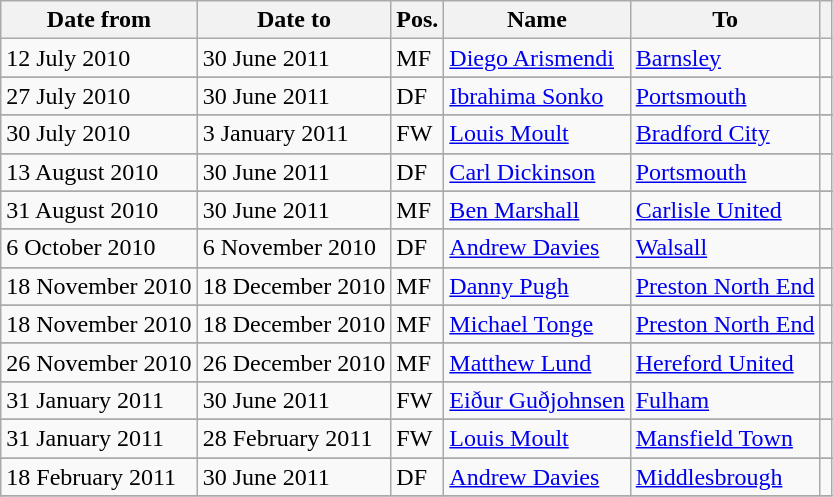<table class="wikitable">
<tr>
<th>Date from</th>
<th>Date to</th>
<th>Pos.</th>
<th>Name</th>
<th>To</th>
<th></th>
</tr>
<tr>
<td>12 July 2010</td>
<td>30 June 2011</td>
<td>MF</td>
<td> <a href='#'>Diego Arismendi</a></td>
<td> <a href='#'>Barnsley</a></td>
<td></td>
</tr>
<tr>
</tr>
<tr>
<td>27 July 2010</td>
<td>30 June 2011</td>
<td>DF</td>
<td> <a href='#'>Ibrahima Sonko</a></td>
<td> <a href='#'>Portsmouth</a></td>
<td></td>
</tr>
<tr>
</tr>
<tr>
<td>30 July 2010</td>
<td>3 January 2011</td>
<td>FW</td>
<td> <a href='#'>Louis Moult</a></td>
<td> <a href='#'>Bradford City</a></td>
<td></td>
</tr>
<tr>
</tr>
<tr>
<td>13 August 2010</td>
<td>30 June 2011</td>
<td>DF</td>
<td> <a href='#'>Carl Dickinson</a></td>
<td> <a href='#'>Portsmouth</a></td>
<td></td>
</tr>
<tr>
</tr>
<tr>
<td>31 August 2010</td>
<td>30 June 2011</td>
<td>MF</td>
<td> <a href='#'>Ben Marshall</a></td>
<td> <a href='#'>Carlisle United</a></td>
<td></td>
</tr>
<tr>
</tr>
<tr>
<td>6 October 2010</td>
<td>6 November 2010</td>
<td>DF</td>
<td> <a href='#'>Andrew Davies</a></td>
<td> <a href='#'>Walsall</a></td>
<td></td>
</tr>
<tr>
</tr>
<tr>
<td>18 November 2010</td>
<td>18 December 2010</td>
<td>MF</td>
<td> <a href='#'>Danny Pugh</a></td>
<td> <a href='#'>Preston North End</a></td>
<td></td>
</tr>
<tr>
</tr>
<tr>
<td>18 November 2010</td>
<td>18 December 2010</td>
<td>MF</td>
<td> <a href='#'>Michael Tonge</a></td>
<td> <a href='#'>Preston North End</a></td>
<td></td>
</tr>
<tr>
</tr>
<tr>
<td>26 November 2010</td>
<td>26 December 2010</td>
<td>MF</td>
<td> <a href='#'>Matthew Lund</a></td>
<td> <a href='#'>Hereford United</a></td>
<td></td>
</tr>
<tr>
</tr>
<tr>
<td>31 January 2011</td>
<td>30 June 2011</td>
<td>FW</td>
<td> <a href='#'>Eiður Guðjohnsen</a></td>
<td> <a href='#'>Fulham</a></td>
<td></td>
</tr>
<tr>
</tr>
<tr>
<td>31 January 2011</td>
<td>28 February 2011</td>
<td>FW</td>
<td> <a href='#'>Louis Moult</a></td>
<td> <a href='#'>Mansfield Town</a></td>
<td></td>
</tr>
<tr>
</tr>
<tr>
<td>18 February 2011</td>
<td>30 June 2011</td>
<td>DF</td>
<td> <a href='#'>Andrew Davies</a></td>
<td> <a href='#'>Middlesbrough</a></td>
<td></td>
</tr>
<tr>
</tr>
</table>
